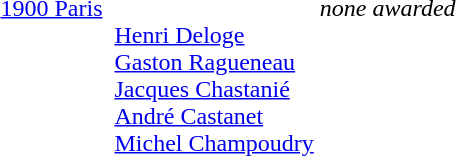<table>
<tr valign="top">
<td><a href='#'>1900 Paris</a><br></td>
<td><br><br><br><br><br></td>
<td><br><a href='#'>Henri Deloge</a><br><a href='#'>Gaston Ragueneau</a><br><a href='#'>Jacques Chastanié</a><br><a href='#'>André Castanet</a><br><a href='#'>Michel Champoudry</a></td>
<td><em>none awarded</em></td>
</tr>
<tr>
</tr>
</table>
